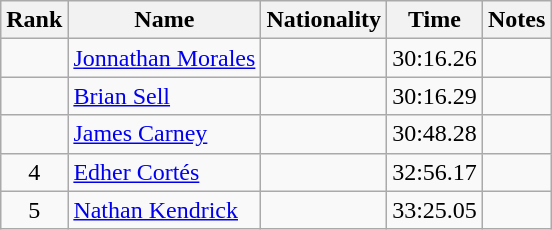<table class="wikitable sortable" style="text-align:center">
<tr>
<th>Rank</th>
<th>Name</th>
<th>Nationality</th>
<th>Time</th>
<th>Notes</th>
</tr>
<tr>
<td align=center></td>
<td align=left><a href='#'>Jonnathan Morales</a></td>
<td align=left></td>
<td>30:16.26</td>
<td></td>
</tr>
<tr>
<td align=center></td>
<td align=left><a href='#'>Brian Sell</a></td>
<td align=left></td>
<td>30:16.29</td>
<td></td>
</tr>
<tr>
<td align=center></td>
<td align=left><a href='#'>James Carney</a></td>
<td align=left></td>
<td>30:48.28</td>
<td></td>
</tr>
<tr>
<td align=center>4</td>
<td align=left><a href='#'>Edher Cortés</a></td>
<td align=left></td>
<td>32:56.17</td>
<td></td>
</tr>
<tr>
<td align=center>5</td>
<td align=left><a href='#'>Nathan Kendrick</a></td>
<td align=left></td>
<td>33:25.05</td>
<td></td>
</tr>
</table>
